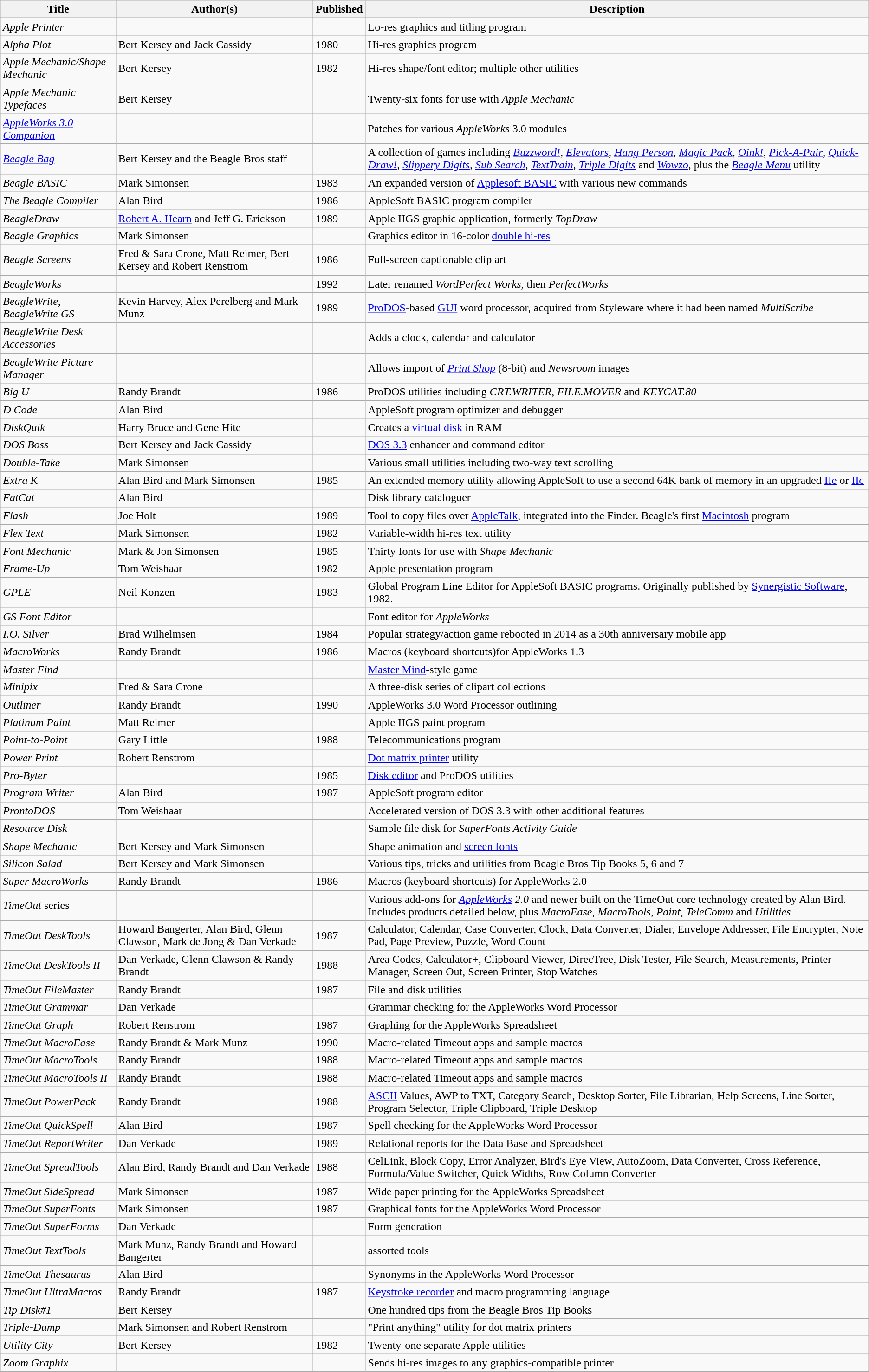<table class="wikitable">
<tr>
<th>Title</th>
<th>Author(s)</th>
<th>Published</th>
<th>Description</th>
</tr>
<tr>
<td><em>Apple Printer</em></td>
<td></td>
<td></td>
<td>Lo-res graphics and titling program</td>
</tr>
<tr>
<td><em>Alpha Plot</em></td>
<td>Bert Kersey and Jack Cassidy</td>
<td>1980</td>
<td>Hi-res graphics program</td>
</tr>
<tr>
<td><em>Apple Mechanic/Shape Mechanic</em></td>
<td>Bert Kersey</td>
<td>1982</td>
<td>Hi-res shape/font editor; multiple other utilities</td>
</tr>
<tr>
<td><em>Apple Mechanic Typefaces</em></td>
<td>Bert Kersey</td>
<td></td>
<td>Twenty-six fonts for use with <em>Apple Mechanic</em></td>
</tr>
<tr>
<td><em><a href='#'>AppleWorks 3.0 Companion</a></em></td>
<td></td>
<td></td>
<td>Patches for various <em>AppleWorks</em> 3.0 modules</td>
</tr>
<tr>
<td><em><a href='#'>Beagle Bag</a></em></td>
<td>Bert Kersey and the Beagle Bros staff</td>
<td></td>
<td>A collection of games including <em><a href='#'>Buzzword!</a></em>, <em><a href='#'>Elevators</a></em>, <em><a href='#'>Hang Person</a></em>, <em><a href='#'>Magic Pack</a></em>, <em><a href='#'>Oink!</a></em>, <em><a href='#'>Pick-A-Pair</a></em>, <em><a href='#'>Quick-Draw!</a></em>, <em><a href='#'>Slippery Digits</a></em>, <em><a href='#'>Sub Search</a></em>, <em><a href='#'>TextTrain</a></em>, <em><a href='#'>Triple Digits</a></em> and <em><a href='#'>Wowzo</a></em>, plus the <em><a href='#'>Beagle Menu</a></em> utility</td>
</tr>
<tr>
<td><em>Beagle BASIC</em></td>
<td>Mark Simonsen</td>
<td>1983</td>
<td>An expanded version of <a href='#'>Applesoft BASIC</a> with various new commands</td>
</tr>
<tr>
<td><em>The Beagle Compiler</em></td>
<td>Alan Bird</td>
<td>1986</td>
<td>AppleSoft BASIC program compiler</td>
</tr>
<tr>
<td><em>BeagleDraw</em></td>
<td><a href='#'>Robert A. Hearn</a> and Jeff G. Erickson</td>
<td>1989</td>
<td>Apple IIGS graphic application, formerly <em>TopDraw</em></td>
</tr>
<tr>
<td><em>Beagle Graphics</em></td>
<td>Mark Simonsen</td>
<td></td>
<td>Graphics editor in 16-color <a href='#'>double hi-res</a></td>
</tr>
<tr>
<td><em>Beagle Screens</em></td>
<td>Fred & Sara Crone, Matt Reimer, Bert Kersey and Robert Renstrom</td>
<td>1986</td>
<td>Full-screen captionable clip art</td>
</tr>
<tr>
<td><em>BeagleWorks</em></td>
<td></td>
<td>1992</td>
<td>Later renamed <em>WordPerfect Works</em>, then <em>PerfectWorks</em></td>
</tr>
<tr>
<td><em>BeagleWrite</em>, <em>BeagleWrite GS</em></td>
<td>Kevin Harvey, Alex Perelberg and Mark Munz</td>
<td>1989</td>
<td><a href='#'>ProDOS</a>-based <a href='#'>GUI</a> word processor, acquired from Styleware where it had been named <em>MultiScribe</em></td>
</tr>
<tr>
<td><em>BeagleWrite Desk Accessories</em></td>
<td></td>
<td></td>
<td>Adds a clock, calendar and calculator</td>
</tr>
<tr>
<td><em>BeagleWrite Picture Manager</em></td>
<td></td>
<td></td>
<td>Allows import of <em><a href='#'>Print Shop</a></em> (8-bit) and <em>Newsroom</em> images</td>
</tr>
<tr>
<td><em>Big U</em></td>
<td>Randy Brandt</td>
<td>1986</td>
<td>ProDOS utilities including <em>CRT.WRITER</em>, <em>FILE.MOVER</em> and <em>KEYCAT.80</em></td>
</tr>
<tr>
<td><em>D Code</em></td>
<td>Alan Bird</td>
<td></td>
<td>AppleSoft program optimizer and debugger</td>
</tr>
<tr>
<td><em>DiskQuik</em></td>
<td>Harry Bruce and Gene Hite</td>
<td></td>
<td>Creates a <a href='#'>virtual disk</a> in RAM</td>
</tr>
<tr>
<td><em>DOS Boss</em></td>
<td>Bert Kersey and Jack Cassidy</td>
<td></td>
<td><a href='#'>DOS 3.3</a> enhancer and command editor</td>
</tr>
<tr>
<td><em>Double-Take</em></td>
<td>Mark Simonsen</td>
<td></td>
<td>Various small utilities including two-way text scrolling</td>
</tr>
<tr>
<td><em>Extra K</em></td>
<td>Alan Bird and Mark Simonsen</td>
<td>1985</td>
<td>An extended memory utility allowing AppleSoft to use a second 64K bank of memory in an upgraded <a href='#'>IIe</a> or <a href='#'>IIc</a></td>
</tr>
<tr>
<td><em>FatCat</em></td>
<td>Alan Bird</td>
<td></td>
<td>Disk library cataloguer</td>
</tr>
<tr>
<td><em>Flash</em></td>
<td>Joe Holt</td>
<td>1989</td>
<td>Tool to copy files over <a href='#'>AppleTalk</a>, integrated into the Finder.  Beagle's first <a href='#'>Macintosh</a> program</td>
</tr>
<tr>
<td><em>Flex Text</em></td>
<td>Mark Simonsen</td>
<td>1982</td>
<td>Variable-width hi-res text utility</td>
</tr>
<tr>
<td><em>Font Mechanic</em></td>
<td>Mark & Jon Simonsen</td>
<td>1985</td>
<td>Thirty fonts for use with <em>Shape Mechanic</em></td>
</tr>
<tr>
<td><em>Frame-Up</em></td>
<td>Tom Weishaar</td>
<td>1982</td>
<td>Apple presentation program</td>
</tr>
<tr>
<td><em>GPLE</em></td>
<td>Neil Konzen</td>
<td>1983</td>
<td>Global Program Line Editor for AppleSoft BASIC programs.  Originally published by <a href='#'>Synergistic Software</a>, 1982.</td>
</tr>
<tr>
<td><em>GS Font Editor</em></td>
<td></td>
<td></td>
<td>Font editor for <em>AppleWorks</em></td>
</tr>
<tr>
<td><em>I.O. Silver</em></td>
<td>Brad Wilhelmsen</td>
<td>1984</td>
<td>Popular strategy/action game rebooted in 2014 as a 30th anniversary mobile app</td>
</tr>
<tr>
<td><em>MacroWorks</em></td>
<td>Randy Brandt</td>
<td>1986</td>
<td>Macros (keyboard shortcuts)for AppleWorks 1.3</td>
</tr>
<tr>
<td><em>Master Find</em></td>
<td></td>
<td></td>
<td><a href='#'>Master Mind</a>-style game</td>
</tr>
<tr>
<td><em>Minipix</em></td>
<td>Fred & Sara Crone</td>
<td></td>
<td>A three-disk series of clipart collections</td>
</tr>
<tr>
<td><em>Outliner</em></td>
<td>Randy Brandt</td>
<td>1990</td>
<td>AppleWorks 3.0 Word Processor outlining</td>
</tr>
<tr>
<td><em>Platinum Paint</em></td>
<td>Matt Reimer</td>
<td></td>
<td>Apple IIGS paint program</td>
</tr>
<tr>
<td><em>Point-to-Point</em></td>
<td>Gary Little</td>
<td>1988</td>
<td>Telecommunications program</td>
</tr>
<tr>
<td><em>Power Print</em></td>
<td>Robert Renstrom</td>
<td></td>
<td><a href='#'>Dot matrix printer</a> utility</td>
</tr>
<tr>
<td><em>Pro-Byter</em></td>
<td></td>
<td>1985</td>
<td><a href='#'>Disk editor</a> and ProDOS utilities</td>
</tr>
<tr>
<td><em>Program Writer</em></td>
<td>Alan Bird</td>
<td>1987</td>
<td>AppleSoft program editor</td>
</tr>
<tr>
<td><em>ProntoDOS</em></td>
<td>Tom Weishaar</td>
<td></td>
<td>Accelerated version of DOS 3.3 with other additional features</td>
</tr>
<tr>
<td><em>Resource Disk</em></td>
<td></td>
<td></td>
<td>Sample file disk for <em>SuperFonts Activity Guide</em></td>
</tr>
<tr>
<td><em>Shape Mechanic</em></td>
<td>Bert Kersey and Mark Simonsen</td>
<td></td>
<td>Shape animation and <a href='#'>screen fonts</a></td>
</tr>
<tr>
<td><em>Silicon Salad</em></td>
<td>Bert Kersey and Mark Simonsen</td>
<td></td>
<td>Various tips, tricks and utilities from Beagle Bros Tip Books 5, 6 and 7</td>
</tr>
<tr>
<td><em>Super MacroWorks</em></td>
<td>Randy Brandt</td>
<td>1986</td>
<td>Macros (keyboard shortcuts) for AppleWorks 2.0</td>
</tr>
<tr>
<td><em>TimeOut</em> series</td>
<td></td>
<td></td>
<td>Various add-ons for <em><a href='#'>AppleWorks</a> 2.0</em> and newer built on the TimeOut core technology created by Alan Bird. Includes products detailed below, plus <em>MacroEase</em>, <em>MacroTools</em>, <em>Paint</em>, <em>TeleComm</em> and <em>Utilities</em></td>
</tr>
<tr>
<td><em>TimeOut DeskTools</em></td>
<td>Howard Bangerter, Alan Bird, Glenn Clawson, Mark de Jong & Dan Verkade</td>
<td>1987</td>
<td>Calculator, Calendar, Case Converter, Clock, Data Converter, Dialer, Envelope Addresser, File Encrypter, Note Pad, Page Preview, Puzzle, Word Count</td>
</tr>
<tr>
<td><em>TimeOut DeskTools II</em></td>
<td>Dan Verkade, Glenn Clawson & Randy Brandt</td>
<td>1988</td>
<td>Area Codes, Calculator+, Clipboard Viewer, DirecTree, Disk Tester, File Search, Measurements, Printer Manager, Screen Out, Screen Printer, Stop Watches</td>
</tr>
<tr>
<td><em>TimeOut FileMaster</em></td>
<td>Randy Brandt</td>
<td>1987</td>
<td>File and disk utilities</td>
</tr>
<tr>
<td><em>TimeOut Grammar</em></td>
<td>Dan Verkade</td>
<td></td>
<td>Grammar checking for the AppleWorks Word Processor</td>
</tr>
<tr>
<td><em>TimeOut Graph</em></td>
<td>Robert Renstrom</td>
<td>1987</td>
<td>Graphing for the AppleWorks Spreadsheet</td>
</tr>
<tr>
<td><em>TimeOut MacroEase</em></td>
<td>Randy Brandt & Mark Munz</td>
<td>1990</td>
<td>Macro-related Timeout apps and sample macros</td>
</tr>
<tr>
<td><em>TimeOut MacroTools</em></td>
<td>Randy Brandt</td>
<td>1988</td>
<td>Macro-related Timeout apps and sample macros</td>
</tr>
<tr>
<td><em>TimeOut MacroTools II</em></td>
<td>Randy Brandt</td>
<td>1988</td>
<td>Macro-related Timeout apps and sample macros</td>
</tr>
<tr>
<td><em>TimeOut PowerPack</em></td>
<td>Randy Brandt</td>
<td>1988</td>
<td><a href='#'>ASCII</a> Values, AWP to TXT, Category Search, Desktop Sorter, File Librarian, Help Screens, Line Sorter, Program Selector, Triple Clipboard, Triple Desktop</td>
</tr>
<tr>
<td><em>TimeOut QuickSpell</em></td>
<td>Alan Bird</td>
<td>1987</td>
<td>Spell checking for the AppleWorks Word Processor</td>
</tr>
<tr>
<td><em>TimeOut ReportWriter</em></td>
<td>Dan Verkade</td>
<td>1989</td>
<td>Relational reports for the Data Base and Spreadsheet</td>
</tr>
<tr>
<td><em>TimeOut SpreadTools</em></td>
<td>Alan Bird, Randy Brandt and Dan Verkade</td>
<td>1988</td>
<td>CelLink, Block Copy, Error Analyzer, Bird's Eye View, AutoZoom, Data Converter, Cross Reference, Formula/Value Switcher, Quick Widths, Row Column Converter</td>
</tr>
<tr>
<td><em>TimeOut SideSpread</em></td>
<td>Mark Simonsen</td>
<td>1987</td>
<td>Wide paper printing for the AppleWorks Spreadsheet</td>
</tr>
<tr>
<td><em>TimeOut SuperFonts</em></td>
<td>Mark Simonsen</td>
<td>1987</td>
<td>Graphical fonts for the AppleWorks Word Processor</td>
</tr>
<tr>
<td><em>TimeOut SuperForms</em></td>
<td>Dan Verkade</td>
<td></td>
<td>Form generation</td>
</tr>
<tr>
<td><em>TimeOut TextTools</em></td>
<td>Mark Munz, Randy Brandt and Howard Bangerter</td>
<td></td>
<td>assorted tools</td>
</tr>
<tr>
<td><em>TimeOut Thesaurus</em></td>
<td>Alan Bird</td>
<td></td>
<td>Synonyms in the AppleWorks Word Processor</td>
</tr>
<tr>
<td><em>TimeOut UltraMacros</em></td>
<td>Randy Brandt</td>
<td>1987</td>
<td><a href='#'>Keystroke recorder</a> and macro programming language</td>
</tr>
<tr>
<td><em>Tip Disk#1</em></td>
<td>Bert Kersey</td>
<td></td>
<td>One hundred tips from the Beagle Bros Tip Books</td>
</tr>
<tr>
<td><em>Triple-Dump</em></td>
<td>Mark Simonsen and Robert Renstrom</td>
<td></td>
<td>"Print anything" utility for dot matrix printers</td>
</tr>
<tr>
<td><em>Utility City</em></td>
<td>Bert Kersey</td>
<td>1982</td>
<td>Twenty-one separate Apple utilities</td>
</tr>
<tr>
<td><em>Zoom Graphix</em></td>
<td></td>
<td></td>
<td>Sends hi-res images to any graphics-compatible printer</td>
</tr>
</table>
